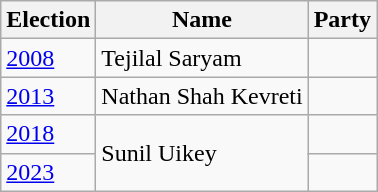<table class="wikitable sortable">
<tr>
<th>Election</th>
<th>Name</th>
<th colspan=2>Party</th>
</tr>
<tr>
<td><a href='#'>2008</a></td>
<td>Tejilal Saryam</td>
<td></td>
</tr>
<tr>
<td><a href='#'>2013</a></td>
<td>Nathan Shah Kevreti</td>
<td></td>
</tr>
<tr>
<td><a href='#'>2018</a></td>
<td rowspan=2>Sunil Uikey</td>
<td></td>
</tr>
<tr>
<td><a href='#'>2023</a></td>
</tr>
</table>
